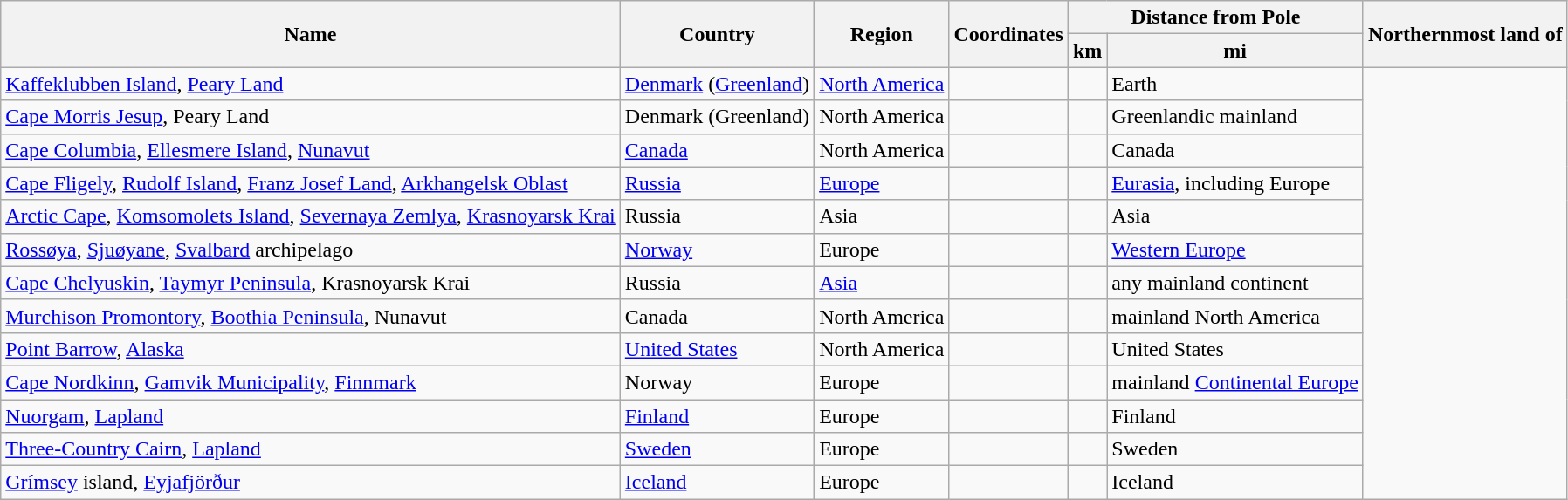<table class="wikitable sortable" style="font-size:100%">
<tr>
<th rowspan=2>Name</th>
<th rowspan=2>Country</th>
<th rowspan=2>Region</th>
<th rowspan=2>Coordinates</th>
<th colspan=2>Distance from Pole</th>
<th rowspan=2 class="unsortable">Northernmost land of</th>
</tr>
<tr>
<th>km</th>
<th>mi</th>
</tr>
<tr>
<td><a href='#'>Kaffeklubben Island</a>, <a href='#'>Peary Land</a></td>
<td><a href='#'>Denmark</a> (<a href='#'>Greenland</a>)</td>
<td><a href='#'>North America</a></td>
<td></td>
<td></td>
<td>Earth</td>
</tr>
<tr>
<td><a href='#'>Cape Morris Jesup</a>, Peary Land</td>
<td>Denmark (Greenland)</td>
<td>North America</td>
<td></td>
<td></td>
<td>Greenlandic mainland</td>
</tr>
<tr>
<td><a href='#'>Cape Columbia</a>, <a href='#'>Ellesmere Island</a>, <a href='#'>Nunavut</a></td>
<td><a href='#'>Canada</a></td>
<td>North America</td>
<td></td>
<td></td>
<td>Canada</td>
</tr>
<tr>
<td><a href='#'>Cape Fligely</a>, <a href='#'>Rudolf Island</a>, <a href='#'>Franz Josef Land</a>, <a href='#'>Arkhangelsk Oblast</a></td>
<td><a href='#'>Russia</a></td>
<td><a href='#'>Europe</a></td>
<td></td>
<td></td>
<td><a href='#'>Eurasia</a>, including Europe</td>
</tr>
<tr>
<td><a href='#'>Arctic Cape</a>, <a href='#'>Komsomolets Island</a>, <a href='#'>Severnaya Zemlya</a>, <a href='#'>Krasnoyarsk Krai</a></td>
<td>Russia</td>
<td>Asia</td>
<td></td>
<td></td>
<td>Asia</td>
</tr>
<tr>
<td><a href='#'>Rossøya</a>, <a href='#'>Sjuøyane</a>, <a href='#'>Svalbard</a> archipelago</td>
<td><a href='#'>Norway</a></td>
<td>Europe</td>
<td></td>
<td></td>
<td><a href='#'>Western Europe</a></td>
</tr>
<tr>
<td><a href='#'>Cape Chelyuskin</a>, <a href='#'>Taymyr Peninsula</a>, Krasnoyarsk Krai</td>
<td>Russia</td>
<td><a href='#'>Asia</a></td>
<td></td>
<td></td>
<td>any mainland continent</td>
</tr>
<tr>
<td><a href='#'>Murchison Promontory</a>, <a href='#'>Boothia Peninsula</a>, Nunavut</td>
<td>Canada</td>
<td>North America</td>
<td></td>
<td></td>
<td>mainland North America</td>
</tr>
<tr>
<td><a href='#'>Point Barrow</a>, <a href='#'>Alaska</a></td>
<td><a href='#'>United States</a></td>
<td>North America</td>
<td></td>
<td></td>
<td>United States</td>
</tr>
<tr>
<td><a href='#'>Cape Nordkinn</a>, <a href='#'>Gamvik Municipality</a>, <a href='#'>Finnmark</a></td>
<td>Norway</td>
<td>Europe</td>
<td></td>
<td></td>
<td>mainland <a href='#'>Continental Europe</a></td>
</tr>
<tr>
<td><a href='#'>Nuorgam</a>, <a href='#'>Lapland</a></td>
<td><a href='#'>Finland</a></td>
<td>Europe</td>
<td></td>
<td></td>
<td>Finland</td>
</tr>
<tr>
<td><a href='#'>Three-Country Cairn</a>, <a href='#'>Lapland</a></td>
<td><a href='#'>Sweden</a></td>
<td>Europe</td>
<td></td>
<td></td>
<td>Sweden</td>
</tr>
<tr>
<td><a href='#'>Grímsey</a> island, <a href='#'>Eyjafjörður</a></td>
<td><a href='#'>Iceland</a></td>
<td>Europe</td>
<td></td>
<td></td>
<td>Iceland</td>
</tr>
</table>
